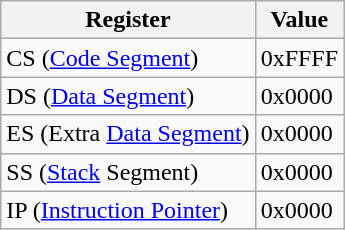<table class="wikitable">
<tr>
<th>Register</th>
<th>Value</th>
</tr>
<tr>
<td>CS (<a href='#'>Code Segment</a>)</td>
<td>0xFFFF</td>
</tr>
<tr>
<td>DS (<a href='#'>Data Segment</a>)</td>
<td>0x0000</td>
</tr>
<tr>
<td>ES (Extra <a href='#'>Data Segment</a>)</td>
<td>0x0000</td>
</tr>
<tr>
<td>SS (<a href='#'>Stack</a> Segment)</td>
<td>0x0000</td>
</tr>
<tr>
<td>IP (<a href='#'>Instruction Pointer</a>)</td>
<td>0x0000</td>
</tr>
</table>
